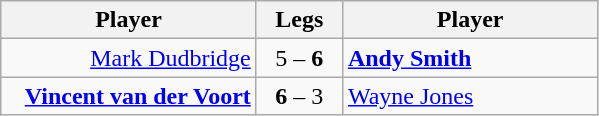<table class=wikitable style="text-align:center">
<tr>
<th width=163>Player</th>
<th width=50>Legs</th>
<th width=163>Player</th>
</tr>
<tr align=left>
<td align=right><a href='#'>Mark Dudbridge</a> </td>
<td align=center>5 – <strong>6</strong></td>
<td> <strong><a href='#'>Andy Smith</a></strong></td>
</tr>
<tr align=left>
<td align=right><strong><a href='#'>Vincent van der Voort</a></strong> </td>
<td align=center><strong>6</strong> – 3</td>
<td> <a href='#'>Wayne Jones</a></td>
</tr>
</table>
